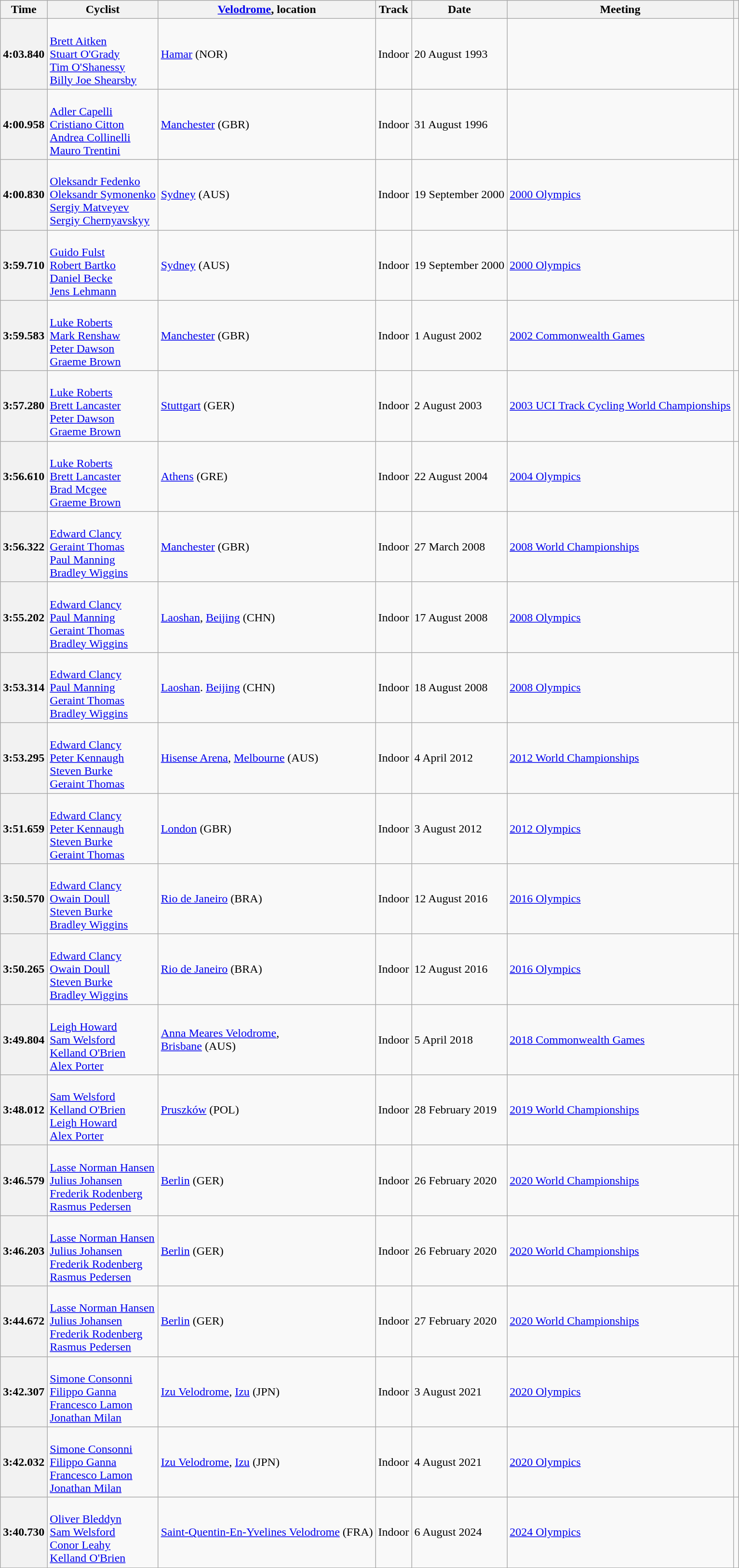<table class="wikitable">
<tr align="left">
<th>Time</th>
<th>Cyclist</th>
<th><a href='#'>Velodrome</a>, location</th>
<th>Track</th>
<th>Date</th>
<th>Meeting</th>
<th></th>
</tr>
<tr>
<th>4:03.840</th>
<td><br><a href='#'>Brett Aitken</a><br><a href='#'>Stuart O'Grady</a><br><a href='#'>Tim O'Shanessy</a><br><a href='#'>Billy Joe Shearsby</a></td>
<td><a href='#'>Hamar</a> (NOR)</td>
<td>Indoor</td>
<td>20 August 1993</td>
<td></td>
<td></td>
</tr>
<tr>
<th>4:00.958</th>
<td><br><a href='#'>Adler Capelli</a><br><a href='#'>Cristiano Citton</a><br><a href='#'>Andrea Collinelli</a><br><a href='#'>Mauro Trentini</a></td>
<td><a href='#'>Manchester</a> (GBR)</td>
<td>Indoor</td>
<td>31 August 1996</td>
<td></td>
<td></td>
</tr>
<tr>
<th>4:00.830</th>
<td><br><a href='#'>Oleksandr Fedenko</a><br><a href='#'>Oleksandr Symonenko</a><br><a href='#'>Sergiy Matveyev</a><br><a href='#'>Sergiy Chernyavskyy</a></td>
<td><a href='#'>Sydney</a> (AUS)</td>
<td>Indoor</td>
<td>19 September 2000</td>
<td><a href='#'>2000 Olympics</a></td>
<td></td>
</tr>
<tr>
<th>3:59.710</th>
<td><br><a href='#'>Guido Fulst</a><br><a href='#'>Robert Bartko</a><br><a href='#'>Daniel Becke</a><br><a href='#'>Jens Lehmann</a></td>
<td><a href='#'>Sydney</a> (AUS)</td>
<td>Indoor</td>
<td>19 September 2000</td>
<td><a href='#'>2000 Olympics</a></td>
<td></td>
</tr>
<tr>
<th>3:59.583</th>
<td><br><a href='#'>Luke Roberts</a><br><a href='#'>Mark Renshaw</a><br><a href='#'>Peter Dawson</a><br><a href='#'>Graeme Brown</a></td>
<td><a href='#'>Manchester</a> (GBR)</td>
<td>Indoor</td>
<td>1 August 2002</td>
<td><a href='#'>2002 Commonwealth Games</a></td>
<td></td>
</tr>
<tr>
<th>3:57.280</th>
<td><br><a href='#'>Luke Roberts</a><br><a href='#'>Brett Lancaster</a><br><a href='#'>Peter Dawson</a><br><a href='#'>Graeme Brown</a></td>
<td><a href='#'>Stuttgart</a> (GER)</td>
<td>Indoor</td>
<td>2 August 2003</td>
<td><a href='#'>2003 UCI Track Cycling World Championships</a></td>
<td></td>
</tr>
<tr>
<th>3:56.610</th>
<td><br><a href='#'>Luke Roberts</a><br><a href='#'>Brett Lancaster</a><br><a href='#'>Brad Mcgee</a><br><a href='#'>Graeme Brown</a></td>
<td><a href='#'>Athens</a> (GRE)</td>
<td>Indoor</td>
<td>22 August 2004</td>
<td><a href='#'>2004 Olympics</a></td>
<td></td>
</tr>
<tr>
<th>3:56.322</th>
<td><br><a href='#'>Edward Clancy</a><br><a href='#'>Geraint Thomas</a><br><a href='#'>Paul Manning</a><br><a href='#'>Bradley Wiggins</a></td>
<td><a href='#'>Manchester</a> (GBR)</td>
<td>Indoor</td>
<td>27 March 2008</td>
<td><a href='#'>2008 World Championships</a></td>
<td></td>
</tr>
<tr>
<th>3:55.202</th>
<td><br><a href='#'>Edward Clancy</a><br><a href='#'>Paul Manning</a><br><a href='#'>Geraint Thomas</a><br><a href='#'>Bradley Wiggins</a></td>
<td><a href='#'>Laoshan</a>, <a href='#'>Beijing</a> (CHN)</td>
<td>Indoor</td>
<td>17 August 2008</td>
<td><a href='#'>2008 Olympics</a></td>
<td></td>
</tr>
<tr>
<th>3:53.314</th>
<td><br><a href='#'>Edward Clancy</a><br><a href='#'>Paul Manning</a><br><a href='#'>Geraint Thomas</a><br><a href='#'>Bradley Wiggins</a></td>
<td><a href='#'>Laoshan</a>. <a href='#'>Beijing</a> (CHN)</td>
<td>Indoor</td>
<td>18 August 2008</td>
<td><a href='#'>2008 Olympics</a></td>
<td></td>
</tr>
<tr>
<th>3:53.295</th>
<td><br><a href='#'>Edward Clancy</a><br><a href='#'>Peter Kennaugh</a><br><a href='#'>Steven Burke</a><br><a href='#'>Geraint Thomas</a></td>
<td><a href='#'>Hisense Arena</a>, <a href='#'>Melbourne</a> (AUS)</td>
<td>Indoor</td>
<td>4 April 2012</td>
<td><a href='#'>2012 World Championships</a></td>
<td></td>
</tr>
<tr>
<th>3:51.659</th>
<td><br><a href='#'>Edward Clancy</a><br><a href='#'>Peter Kennaugh</a><br><a href='#'>Steven Burke</a><br><a href='#'>Geraint Thomas</a></td>
<td><a href='#'>London</a> (GBR)</td>
<td>Indoor</td>
<td>3 August 2012</td>
<td><a href='#'>2012 Olympics</a></td>
<td></td>
</tr>
<tr>
<th>3:50.570</th>
<td><br><a href='#'>Edward Clancy</a><br><a href='#'>Owain Doull</a><br><a href='#'>Steven Burke</a><br><a href='#'>Bradley Wiggins</a></td>
<td><a href='#'>Rio de Janeiro</a> (BRA)</td>
<td>Indoor</td>
<td>12 August 2016</td>
<td><a href='#'>2016 Olympics</a></td>
<td></td>
</tr>
<tr>
<th>3:50.265</th>
<td><br><a href='#'>Edward Clancy</a><br><a href='#'>Owain Doull</a><br><a href='#'>Steven Burke</a><br><a href='#'>Bradley Wiggins</a></td>
<td><a href='#'>Rio de Janeiro</a> (BRA)</td>
<td>Indoor</td>
<td>12 August 2016</td>
<td><a href='#'>2016 Olympics</a></td>
<td></td>
</tr>
<tr>
<th>3:49.804</th>
<td><br><a href='#'>Leigh Howard</a><br><a href='#'>Sam Welsford</a><br><a href='#'>Kelland O'Brien</a><br><a href='#'>Alex Porter</a></td>
<td><a href='#'>Anna Meares Velodrome</a>,<br><a href='#'>Brisbane</a> (AUS)</td>
<td>Indoor</td>
<td>5 April 2018</td>
<td><a href='#'>2018 Commonwealth Games</a></td>
<td></td>
</tr>
<tr>
<th>3:48.012</th>
<td><br><a href='#'>Sam Welsford</a><br><a href='#'>Kelland O'Brien</a><br><a href='#'>Leigh Howard</a><br><a href='#'>Alex Porter</a></td>
<td><a href='#'>Pruszków</a> (POL)</td>
<td>Indoor</td>
<td>28 February 2019</td>
<td><a href='#'>2019 World Championships</a></td>
<td></td>
</tr>
<tr>
<th>3:46.579</th>
<td><br><a href='#'>Lasse Norman Hansen</a><br><a href='#'>Julius Johansen</a><br><a href='#'>Frederik Rodenberg</a><br><a href='#'>Rasmus Pedersen</a></td>
<td><a href='#'>Berlin</a> (GER)</td>
<td>Indoor</td>
<td>26 February 2020</td>
<td><a href='#'>2020 World Championships</a></td>
<td></td>
</tr>
<tr>
<th>3:46.203</th>
<td><br><a href='#'>Lasse Norman Hansen</a><br><a href='#'>Julius Johansen</a><br><a href='#'>Frederik Rodenberg</a><br><a href='#'>Rasmus Pedersen</a></td>
<td><a href='#'>Berlin</a> (GER)</td>
<td>Indoor</td>
<td>26 February 2020</td>
<td><a href='#'>2020 World Championships</a></td>
<td></td>
</tr>
<tr>
<th>3:44.672</th>
<td><br><a href='#'>Lasse Norman Hansen</a><br><a href='#'>Julius Johansen</a><br><a href='#'>Frederik Rodenberg</a><br><a href='#'>Rasmus Pedersen</a></td>
<td><a href='#'>Berlin</a> (GER)</td>
<td>Indoor</td>
<td>27 February 2020</td>
<td><a href='#'>2020 World Championships</a></td>
<td></td>
</tr>
<tr>
<th>3:42.307</th>
<td><br><a href='#'>Simone Consonni</a><br><a href='#'>Filippo Ganna</a><br><a href='#'>Francesco Lamon</a><br><a href='#'>Jonathan Milan</a></td>
<td><a href='#'>Izu Velodrome</a>, <a href='#'>Izu</a> (JPN)</td>
<td>Indoor</td>
<td>3 August 2021</td>
<td><a href='#'>2020 Olympics</a></td>
<td></td>
</tr>
<tr>
<th>3:42.032</th>
<td><br><a href='#'>Simone Consonni</a><br><a href='#'>Filippo Ganna</a><br><a href='#'>Francesco Lamon</a><br><a href='#'>Jonathan Milan</a></td>
<td><a href='#'>Izu Velodrome</a>, <a href='#'>Izu</a> (JPN)</td>
<td>Indoor</td>
<td>4 August 2021</td>
<td><a href='#'>2020 Olympics</a></td>
<td></td>
</tr>
<tr>
<th>3:40.730</th>
<td><br><a href='#'>Oliver Bleddyn</a><br><a href='#'>Sam Welsford</a><br><a href='#'>Conor Leahy</a><br><a href='#'>Kelland O'Brien</a></td>
<td><a href='#'>Saint-Quentin-En-Yvelines Velodrome</a> (FRA)</td>
<td>Indoor</td>
<td>6 August 2024</td>
<td><a href='#'>2024 Olympics</a></td>
<td></td>
</tr>
</table>
